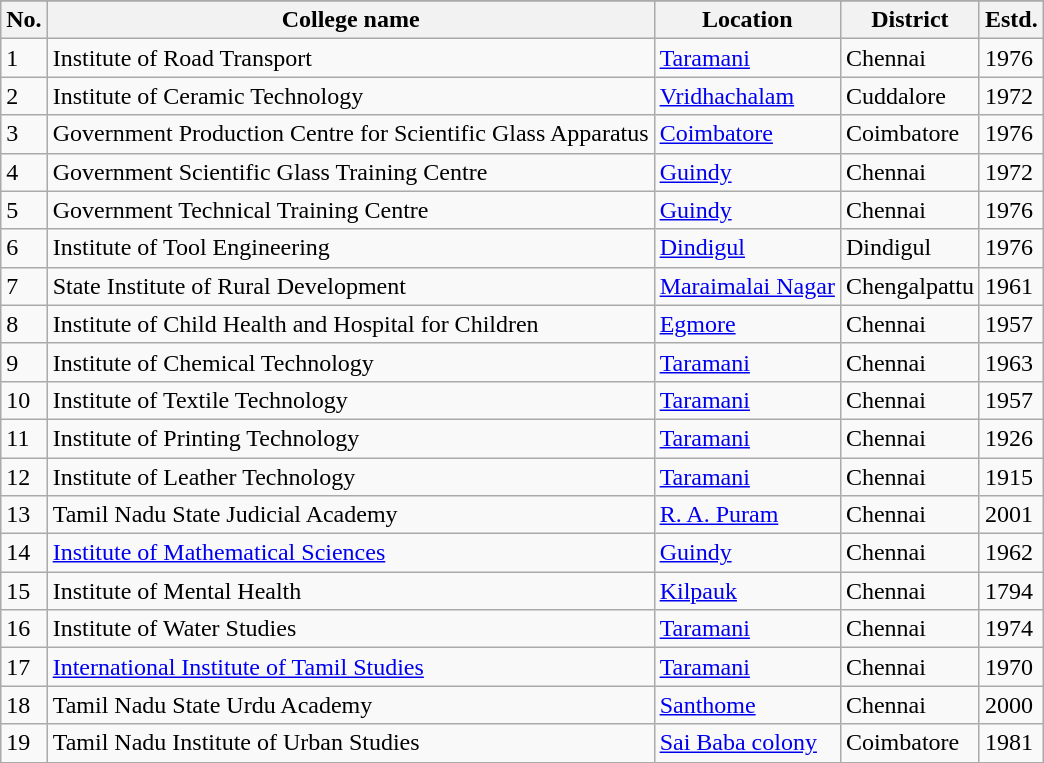<table class="wikitable sortable">
<tr>
</tr>
<tr>
<th>No.</th>
<th>College name</th>
<th>Location</th>
<th>District</th>
<th>Estd.</th>
</tr>
<tr>
<td>1</td>
<td>Institute of Road Transport</td>
<td><a href='#'>Taramani</a></td>
<td>Chennai</td>
<td>1976</td>
</tr>
<tr>
<td>2</td>
<td>Institute of Ceramic Technology</td>
<td><a href='#'>Vridhachalam</a></td>
<td>Cuddalore</td>
<td>1972</td>
</tr>
<tr>
<td>3</td>
<td>Government Production Centre for Scientific Glass Apparatus</td>
<td><a href='#'>Coimbatore</a></td>
<td>Coimbatore</td>
<td>1976</td>
</tr>
<tr>
<td>4</td>
<td>Government Scientific Glass Training Centre</td>
<td><a href='#'>Guindy</a></td>
<td>Chennai</td>
<td>1972</td>
</tr>
<tr>
<td>5</td>
<td>Government Technical Training Centre</td>
<td><a href='#'>Guindy</a></td>
<td>Chennai</td>
<td>1976</td>
</tr>
<tr>
<td>6</td>
<td>Institute of Tool Engineering</td>
<td><a href='#'>Dindigul</a></td>
<td>Dindigul</td>
<td>1976</td>
</tr>
<tr>
<td>7</td>
<td>State Institute of Rural Development</td>
<td><a href='#'>Maraimalai Nagar</a></td>
<td>Chengalpattu</td>
<td>1961</td>
</tr>
<tr>
<td>8</td>
<td>Institute of Child Health and Hospital for Children</td>
<td><a href='#'>Egmore</a></td>
<td>Chennai</td>
<td>1957</td>
</tr>
<tr>
<td>9</td>
<td>Institute of Chemical Technology</td>
<td><a href='#'>Taramani</a></td>
<td>Chennai</td>
<td>1963</td>
</tr>
<tr>
<td>10</td>
<td>Institute of Textile Technology</td>
<td><a href='#'>Taramani</a></td>
<td>Chennai</td>
<td>1957</td>
</tr>
<tr>
<td>11</td>
<td>Institute of Printing Technology</td>
<td><a href='#'>Taramani</a></td>
<td>Chennai</td>
<td>1926</td>
</tr>
<tr>
<td>12</td>
<td>Institute of Leather Technology</td>
<td><a href='#'>Taramani</a></td>
<td>Chennai</td>
<td>1915</td>
</tr>
<tr>
<td>13</td>
<td>Tamil Nadu State Judicial Academy</td>
<td><a href='#'>R. A. Puram</a></td>
<td>Chennai</td>
<td>2001</td>
</tr>
<tr>
<td>14</td>
<td><a href='#'>Institute of Mathematical Sciences</a></td>
<td><a href='#'>Guindy</a></td>
<td>Chennai</td>
<td>1962</td>
</tr>
<tr>
<td>15</td>
<td>Institute of Mental Health</td>
<td><a href='#'>Kilpauk</a></td>
<td>Chennai</td>
<td>1794</td>
</tr>
<tr>
<td>16</td>
<td>Institute of Water Studies</td>
<td><a href='#'>Taramani</a></td>
<td>Chennai</td>
<td>1974</td>
</tr>
<tr>
<td>17</td>
<td><a href='#'>International Institute of Tamil Studies</a></td>
<td><a href='#'>Taramani</a></td>
<td>Chennai</td>
<td>1970</td>
</tr>
<tr>
<td>18</td>
<td>Tamil Nadu State Urdu Academy</td>
<td><a href='#'>Santhome</a></td>
<td>Chennai</td>
<td>2000</td>
</tr>
<tr>
<td>19</td>
<td>Tamil Nadu Institute of Urban Studies</td>
<td><a href='#'>Sai Baba colony</a></td>
<td>Coimbatore</td>
<td>1981</td>
</tr>
</table>
